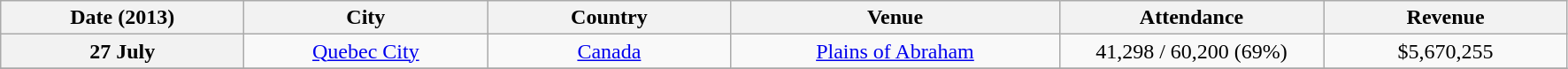<table class="wikitable plainrowheaders" style="text-align:center;">
<tr>
<th scope="col" style="width:11em;">Date (2013)</th>
<th scope="col" style="width:11em;">City</th>
<th scope="col" style="width:11em;">Country</th>
<th scope="col" style="width:15em;">Venue</th>
<th scope="col" style="width:12em;">Attendance</th>
<th scope="col" style="width:11em;">Revenue</th>
</tr>
<tr>
<th scope="row" style="text-align:center;">27 July</th>
<td><a href='#'>Quebec City</a></td>
<td><a href='#'>Canada</a></td>
<td><a href='#'>Plains of Abraham</a></td>
<td>41,298 / 60,200 (69%)</td>
<td>$5,670,255</td>
</tr>
<tr>
</tr>
</table>
